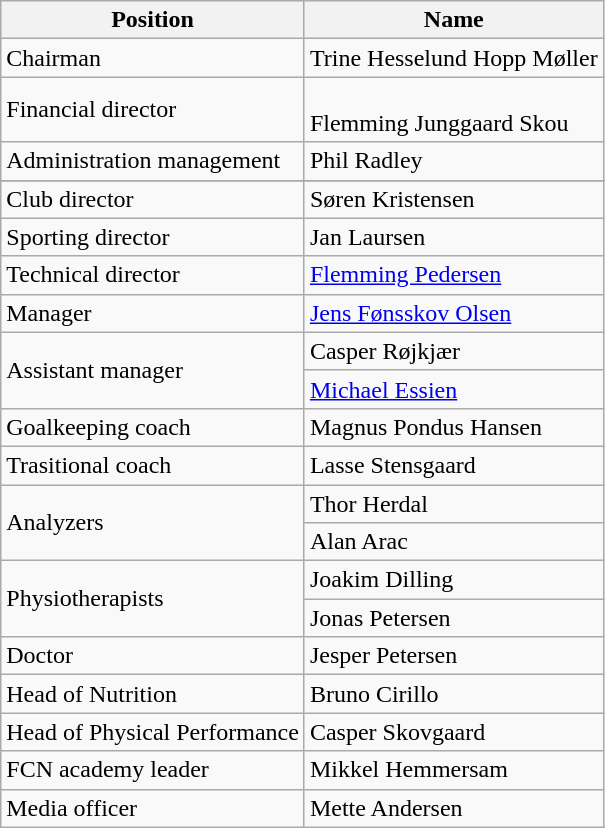<table class="wikitable">
<tr>
<th style=" text-align:center;">Position</th>
<th style=" text-align:center;">Name</th>
</tr>
<tr>
<td>Chairman</td>
<td>Trine Hesselund Hopp Møller</td>
</tr>
<tr>
<td>Financial director</td>
<td><br>Flemming Junggaard Skou</td>
</tr>
<tr>
<td>Administration management</td>
<td>Phil Radley</td>
</tr>
<tr>
</tr>
<tr Commercial director|| Hanne Rolighed>
</tr>
<tr>
<td>Club director</td>
<td>Søren Kristensen</td>
</tr>
<tr>
<td>Sporting director</td>
<td>Jan Laursen</td>
</tr>
<tr>
<td>Technical director</td>
<td><a href='#'>Flemming Pedersen</a></td>
</tr>
<tr>
<td>Manager</td>
<td><a href='#'>Jens Fønsskov Olsen</a></td>
</tr>
<tr>
<td rowspan="2">Assistant manager</td>
<td>Casper Røjkjær</td>
</tr>
<tr>
<td><a href='#'>Michael Essien</a></td>
</tr>
<tr>
<td>Goalkeeping coach</td>
<td>Magnus Pondus Hansen</td>
</tr>
<tr>
<td>Trasitional coach</td>
<td>Lasse Stensgaard</td>
</tr>
<tr>
<td rowspan="2">Analyzers</td>
<td>Thor Herdal</td>
</tr>
<tr>
<td>Alan Arac</td>
</tr>
<tr>
<td rowspan="2">Physiotherapists</td>
<td>Joakim Dilling</td>
</tr>
<tr>
<td>Jonas Petersen</td>
</tr>
<tr>
<td>Doctor</td>
<td>Jesper Petersen</td>
</tr>
<tr>
<td>Head of Nutrition</td>
<td>Bruno Cirillo</td>
</tr>
<tr>
<td>Head of Physical Performance</td>
<td>Casper Skovgaard</td>
</tr>
<tr>
<td>FCN academy leader</td>
<td>Mikkel Hemmersam</td>
</tr>
<tr>
<td>Media officer</td>
<td>Mette Andersen</td>
</tr>
</table>
